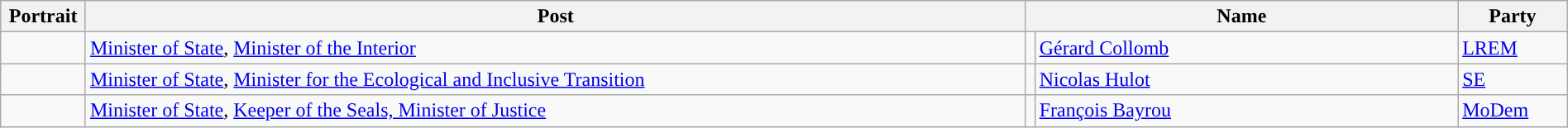<table class="wikitable sortable" style="width:100%;">
<tr>
<th scope="col" class="unsortable">Portrait</th>
<th scope="col">Post</th>
<th colspan="2" scope="col" class="unsortable">Name</th>
<th scope="col">Party</th>
</tr>
<tr>
<td width="80px"></td>
<td width=60%><a href='#'>Minister of State</a>, <a href='#'>Minister of the Interior</a></td>
<td style="background:"></td>
<td width=27%><a href='#'>Gérard Collomb</a></td>
<td width=7%><a href='#'>LREM</a></td>
</tr>
<tr>
<td width="80px"></td>
<td width=60%><a href='#'>Minister of State</a>, <a href='#'>Minister for the Ecological and Inclusive Transition</a></td>
<td style="background:"></td>
<td width=27%><a href='#'>Nicolas Hulot</a></td>
<td width=7%><a href='#'>SE</a></td>
</tr>
<tr>
<td width="80px"></td>
<td width=60%><a href='#'>Minister of State</a>, <a href='#'>Keeper of the Seals, Minister of Justice</a></td>
<td style="background:"></td>
<td width=27%><a href='#'>François Bayrou</a></td>
<td width=7%><a href='#'>MoDem</a></td>
</tr>
</table>
